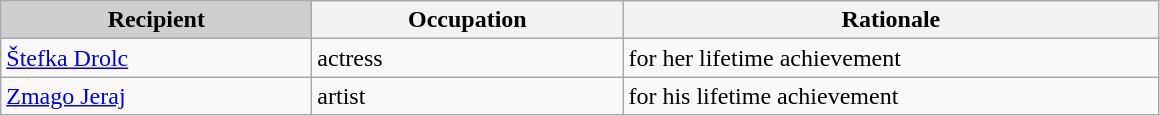<table class="wikitable">
<tr>
<th style="background-color:#cfcfcf;"  align="center">Recipient</th>
<th>Occupation</th>
<th>Rationale</th>
</tr>
<tr>
<td><a href='#'>Štefka Drolc</a></td>
<td>actress</td>
<td>for her lifetime achievement</td>
</tr>
<tr>
<td style="width: 200px;"><a href='#'>Zmago Jeraj</a></td>
<td style="width: 200px;">artist</td>
<td style="width: 350px;">for his lifetime achievement</td>
</tr>
</table>
